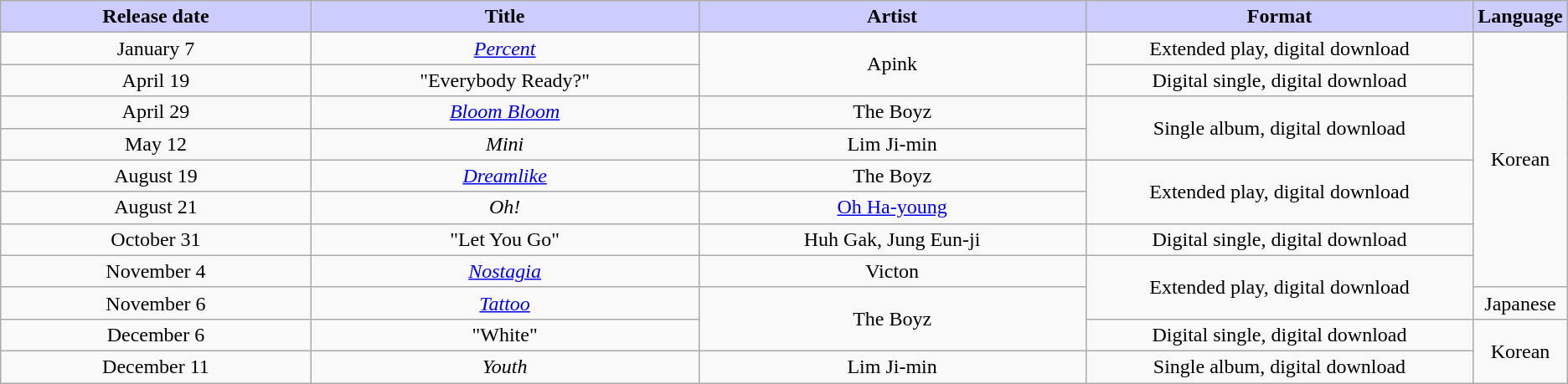<table class="wikitable" style="text-align:center">
<tr>
<th style="background:#CCF" width=20%>Release date</th>
<th style="background:#CCF" width=25%>Title</th>
<th style="background:#CCF" width=25%>Artist</th>
<th style="background:#CCF" width=25%>Format</th>
<th style="background:#CCF" width=25%>Language</th>
</tr>
<tr>
<td>January 7</td>
<td><em><a href='#'>Percent</a></em></td>
<td rowspan="2">Apink</td>
<td>Extended play, digital download</td>
<td rowspan="8">Korean</td>
</tr>
<tr>
<td>April 19</td>
<td>"Everybody Ready?"</td>
<td>Digital single, digital download</td>
</tr>
<tr>
<td>April 29</td>
<td><em><a href='#'>Bloom Bloom</a></em></td>
<td>The Boyz</td>
<td rowspan="2">Single album, digital download</td>
</tr>
<tr>
<td>May 12</td>
<td><em>Mini</em></td>
<td>Lim Ji-min</td>
</tr>
<tr>
<td>August 19</td>
<td><em><a href='#'>Dreamlike</a></em></td>
<td>The Boyz</td>
<td rowspan="2">Extended play, digital download</td>
</tr>
<tr>
<td>August 21</td>
<td><em>Oh!</em></td>
<td><a href='#'>Oh Ha-young</a></td>
</tr>
<tr>
<td>October 31</td>
<td>"Let You Go"</td>
<td>Huh Gak, Jung Eun-ji</td>
<td>Digital single, digital download</td>
</tr>
<tr>
<td>November 4</td>
<td><em><a href='#'>Nostagia</a></em></td>
<td>Victon</td>
<td rowspan="2">Extended play, digital download</td>
</tr>
<tr>
<td>November 6</td>
<td><em><a href='#'>Tattoo</a></em></td>
<td rowspan="2">The Boyz</td>
<td>Japanese</td>
</tr>
<tr>
<td>December 6</td>
<td>"White"</td>
<td>Digital single, digital download</td>
<td rowspan="2">Korean</td>
</tr>
<tr>
<td>December 11</td>
<td><em>Youth</em></td>
<td>Lim Ji-min</td>
<td>Single album, digital download</td>
</tr>
</table>
